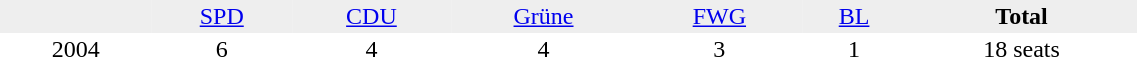<table border="0" cellpadding="2" cellspacing="0" width="60%">
<tr bgcolor="#eeeeee" align="center">
<td></td>
<td><a href='#'>SPD</a></td>
<td><a href='#'>CDU</a></td>
<td><a href='#'>Grüne</a></td>
<td><a href='#'>FWG</a></td>
<td><a href='#'>BL</a></td>
<td><strong>Total</strong></td>
</tr>
<tr align="center">
<td>2004</td>
<td>6</td>
<td>4</td>
<td>4</td>
<td>3</td>
<td>1</td>
<td>18 seats</td>
</tr>
</table>
